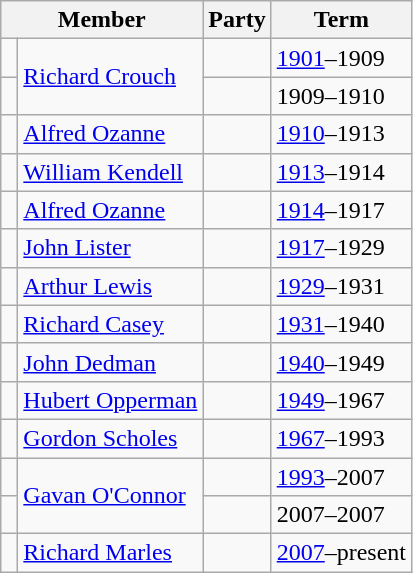<table class="wikitable">
<tr>
<th colspan="2">Member</th>
<th>Party</th>
<th>Term</th>
</tr>
<tr>
<td> </td>
<td rowspan="2"><a href='#'>Richard Crouch</a></td>
<td></td>
<td><a href='#'>1901</a>–1909</td>
</tr>
<tr>
<td> </td>
<td></td>
<td>1909–1910</td>
</tr>
<tr>
<td> </td>
<td><a href='#'>Alfred Ozanne</a></td>
<td></td>
<td><a href='#'>1910</a>–1913</td>
</tr>
<tr>
<td> </td>
<td><a href='#'>William Kendell</a></td>
<td></td>
<td><a href='#'>1913</a>–1914</td>
</tr>
<tr>
<td> </td>
<td><a href='#'>Alfred Ozanne</a></td>
<td></td>
<td><a href='#'>1914</a>–1917</td>
</tr>
<tr>
<td> </td>
<td><a href='#'>John Lister</a></td>
<td></td>
<td><a href='#'>1917</a>–1929</td>
</tr>
<tr>
<td> </td>
<td><a href='#'>Arthur Lewis</a></td>
<td></td>
<td><a href='#'>1929</a>–1931</td>
</tr>
<tr>
<td> </td>
<td><a href='#'>Richard Casey</a></td>
<td></td>
<td><a href='#'>1931</a>–1940</td>
</tr>
<tr>
<td> </td>
<td><a href='#'>John Dedman</a></td>
<td></td>
<td><a href='#'>1940</a>–1949</td>
</tr>
<tr>
<td> </td>
<td><a href='#'>Hubert Opperman</a></td>
<td></td>
<td><a href='#'>1949</a>–1967</td>
</tr>
<tr>
<td> </td>
<td><a href='#'>Gordon Scholes</a></td>
<td></td>
<td><a href='#'>1967</a>–1993</td>
</tr>
<tr>
<td> </td>
<td rowspan="2"><a href='#'>Gavan O'Connor</a></td>
<td></td>
<td><a href='#'>1993</a>–2007</td>
</tr>
<tr>
<td> </td>
<td></td>
<td>2007–2007</td>
</tr>
<tr>
<td> </td>
<td><a href='#'>Richard Marles</a></td>
<td></td>
<td><a href='#'>2007</a>–present</td>
</tr>
</table>
